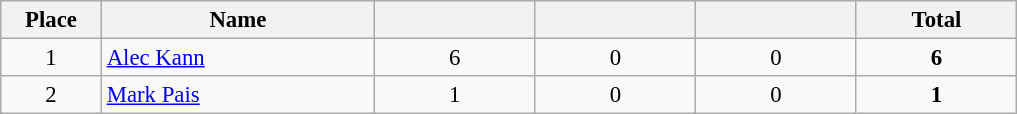<table class="wikitable" style="font-size: 95%; text-align: center">
<tr>
<th width=60>Place</th>
<th width=175>Name</th>
<th width=100></th>
<th width=100></th>
<th width=100></th>
<th width=100><strong>Total</strong></th>
</tr>
<tr>
<td>1</td>
<td style="text-align:left;"> <a href='#'>Alec Kann</a></td>
<td>6</td>
<td>0</td>
<td>0</td>
<td><strong>6</strong></td>
</tr>
<tr>
<td>2</td>
<td style="text-align:left;"> <a href='#'>Mark Pais</a></td>
<td>1</td>
<td>0</td>
<td>0</td>
<td><strong>1</strong></td>
</tr>
</table>
